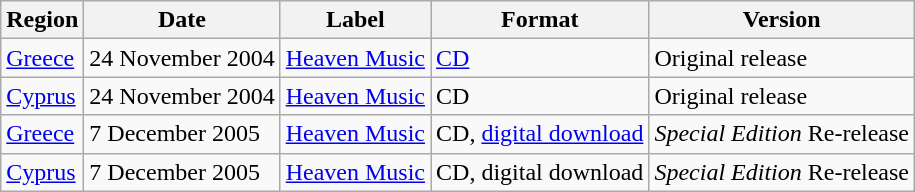<table class="sortable wikitable">
<tr>
<th>Region</th>
<th>Date</th>
<th>Label</th>
<th>Format</th>
<th>Version</th>
</tr>
<tr>
<td><a href='#'>Greece</a></td>
<td>24 November 2004</td>
<td><a href='#'>Heaven Music</a></td>
<td><a href='#'>CD</a></td>
<td>Original release</td>
</tr>
<tr>
<td><a href='#'>Cyprus</a></td>
<td>24 November 2004</td>
<td><a href='#'>Heaven Music</a></td>
<td>CD</td>
<td>Original release</td>
</tr>
<tr>
<td><a href='#'>Greece</a></td>
<td>7 December 2005</td>
<td><a href='#'>Heaven Music</a></td>
<td>CD, <a href='#'>digital download</a></td>
<td><em>Special Edition</em> Re-release</td>
</tr>
<tr>
<td><a href='#'>Cyprus</a></td>
<td>7 December 2005</td>
<td><a href='#'>Heaven Music</a></td>
<td>CD, digital download</td>
<td><em>Special Edition</em> Re-release</td>
</tr>
</table>
